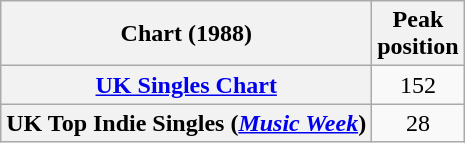<table class="wikitable sortable plainrowheaders" style="text-align:center">
<tr>
<th>Chart (1988)</th>
<th>Peak<br>position</th>
</tr>
<tr>
<th scope="row"><a href='#'>UK Singles Chart</a></th>
<td style="text-align:center;">152</td>
</tr>
<tr>
<th scope="row">UK Top Indie Singles (<em><a href='#'>Music Week</a></em>)</th>
<td style="text-align:center;">28</td>
</tr>
</table>
